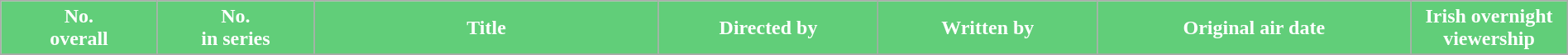<table class="wikitable plainrowheaders" style="width:100%; margin:auto;">
<tr style="color:white" align="center">
<th scope="col" style="background:#61ce79; width:10%">No.<br>overall</th>
<th scope="col" style="background:#61ce79; width:10%">No.<br>in series</th>
<th scope="col" style="background:#61ce79; width:22%">Title</th>
<th scope="col" style="background:#61ce79; width:14%">Directed by</th>
<th scope="col" style="background:#61ce79; width:14%">Written by</th>
<th scope="col" style="background:#61ce79; width:20%">Original air date</th>
<th scope="col" style="background:#61ce79; width:20%">Irish overnight viewership</th>
</tr>
<tr>
</tr>
</table>
